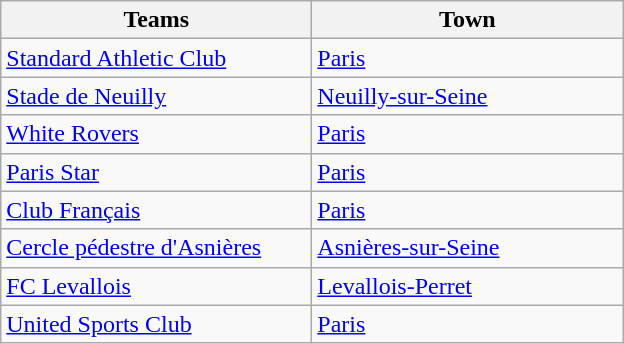<table class="wikitable">
<tr>
<th width=200px>Teams</th>
<th width=200px>Town</th>
</tr>
<tr>
<td><a href='#'>Standard Athletic Club</a></td>
<td><a href='#'>Paris</a></td>
</tr>
<tr>
<td><a href='#'>Stade de Neuilly</a></td>
<td><a href='#'>Neuilly-sur-Seine</a></td>
</tr>
<tr>
<td><a href='#'>White Rovers</a></td>
<td><a href='#'>Paris</a></td>
</tr>
<tr>
<td><a href='#'>Paris Star</a></td>
<td><a href='#'>Paris</a></td>
</tr>
<tr>
<td><a href='#'>Club Français</a></td>
<td><a href='#'>Paris</a></td>
</tr>
<tr>
<td><a href='#'>Cercle pédestre d'Asnières</a></td>
<td><a href='#'>Asnières-sur-Seine</a></td>
</tr>
<tr>
<td><a href='#'>FC Levallois</a></td>
<td><a href='#'>Levallois-Perret</a></td>
</tr>
<tr>
<td><a href='#'>United Sports Club</a></td>
<td><a href='#'>Paris</a></td>
</tr>
</table>
